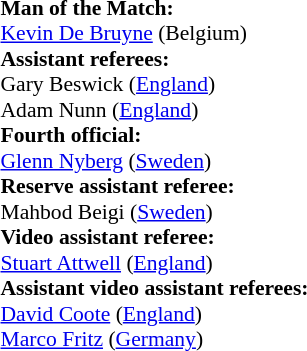<table style="width:50%;font-size:90%">
<tr>
<td><br><strong>Man of the Match:</strong>
<br><a href='#'>Kevin De Bruyne</a> (Belgium)<br><strong>Assistant referees:</strong>
<br>Gary Beswick (<a href='#'>England</a>)
<br>Adam Nunn (<a href='#'>England</a>)
<br><strong>Fourth official:</strong>
<br><a href='#'>Glenn Nyberg</a> (<a href='#'>Sweden</a>)
<br><strong>Reserve assistant referee:</strong>
<br>Mahbod Beigi (<a href='#'>Sweden</a>)
<br><strong>Video assistant referee:</strong>
<br><a href='#'>Stuart Attwell</a> (<a href='#'>England</a>)
<br><strong>Assistant video assistant referees:</strong>
<br><a href='#'>David Coote</a> (<a href='#'>England</a>)
<br><a href='#'>Marco Fritz</a> (<a href='#'>Germany</a>)</td>
</tr>
</table>
